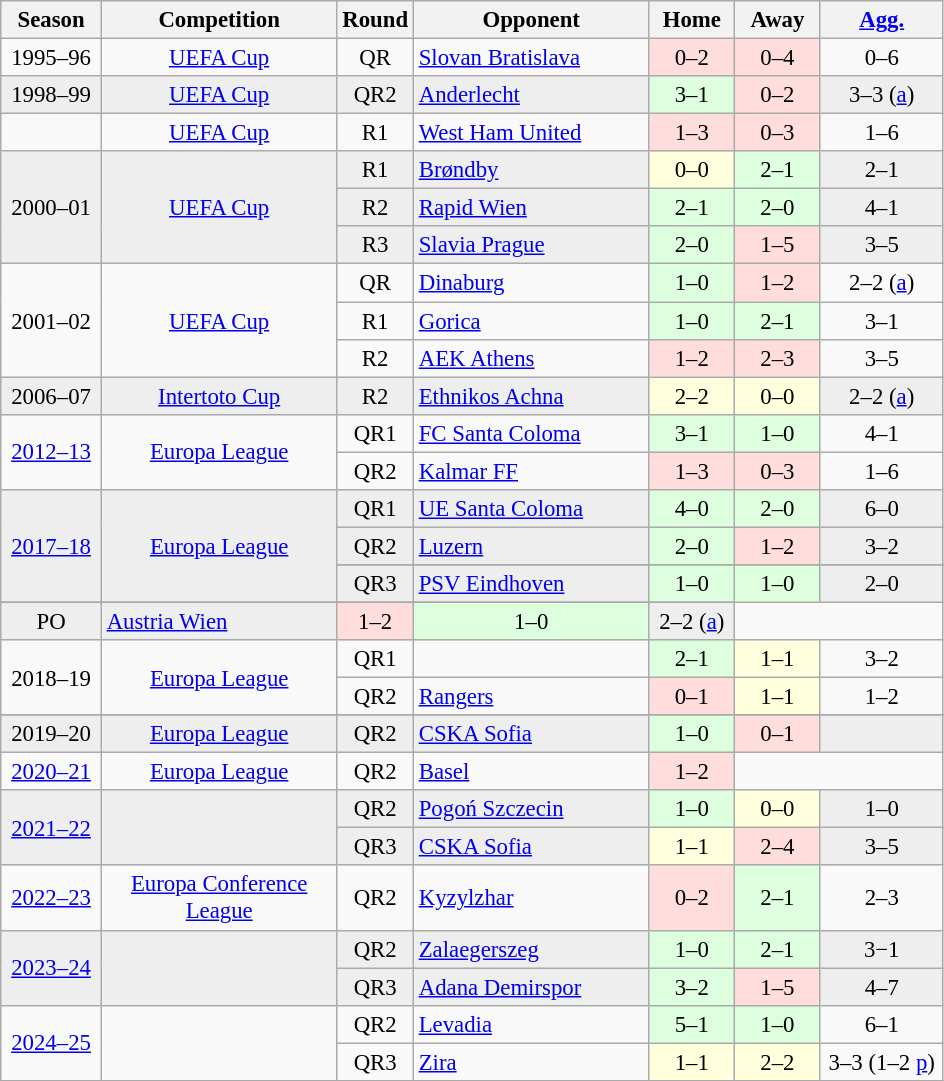<table class="wikitable" style="font-size:95%; text-align: center;">
<tr>
<th width="60">Season</th>
<th width="150">Competition</th>
<th width="30">Round</th>
<th width="150">Opponent</th>
<th width="50">Home</th>
<th width="50">Away</th>
<th width="75"><a href='#'>Agg.</a></th>
</tr>
<tr>
<td>1995–96</td>
<td><a href='#'>UEFA Cup</a></td>
<td>QR</td>
<td align="left"> <a href='#'>Slovan Bratislava</a></td>
<td bgcolor="#ffdddd">0–2</td>
<td bgcolor="#ffdddd">0–4</td>
<td>0–6</td>
</tr>
<tr bgcolor=#EEEEEE>
<td>1998–99</td>
<td><a href='#'>UEFA Cup</a></td>
<td>QR2</td>
<td align="left"> <a href='#'>Anderlecht</a></td>
<td bgcolor="#ddffdd">3–1</td>
<td bgcolor="#ffdddd">0–2</td>
<td>3–3 (<a href='#'>a</a>)</td>
</tr>
<tr>
<td></td>
<td><a href='#'>UEFA Cup</a></td>
<td>R1</td>
<td align="left"> <a href='#'>West Ham United</a></td>
<td bgcolor="#ffdddd">1–3</td>
<td bgcolor="#ffdddd">0–3</td>
<td>1–6</td>
</tr>
<tr bgcolor=#EEEEEE>
<td rowspan=3>2000–01</td>
<td rowspan=3><a href='#'>UEFA Cup</a></td>
<td>R1</td>
<td align="left"> <a href='#'>Brøndby</a></td>
<td bgcolor="#ffffdd">0–0</td>
<td bgcolor="#ddffdd">2–1</td>
<td>2–1</td>
</tr>
<tr bgcolor=#EEEEEE>
<td>R2</td>
<td align="left"> <a href='#'>Rapid Wien</a></td>
<td bgcolor="#ddffdd">2–1</td>
<td bgcolor="#ddffdd">2–0</td>
<td>4–1</td>
</tr>
<tr bgcolor=#EEEEEE>
<td>R3</td>
<td align="left"> <a href='#'>Slavia Prague</a></td>
<td bgcolor="#ddffdd">2–0</td>
<td bgcolor="#ffdddd">1–5</td>
<td>3–5</td>
</tr>
<tr>
<td rowspan=3>2001–02</td>
<td rowspan=3><a href='#'>UEFA Cup</a></td>
<td>QR</td>
<td align="left"> <a href='#'>Dinaburg</a></td>
<td bgcolor="#ddffdd">1–0</td>
<td bgcolor="#ffdddd">1–2</td>
<td>2–2 (<a href='#'>a</a>)</td>
</tr>
<tr>
<td>R1</td>
<td align="left"> <a href='#'>Gorica</a></td>
<td bgcolor="#ddffdd">1–0</td>
<td bgcolor="#ddffdd">2–1</td>
<td>3–1</td>
</tr>
<tr>
<td>R2</td>
<td align="left"> <a href='#'>AEK Athens</a></td>
<td bgcolor="#ffdddd">1–2</td>
<td bgcolor="#ffdddd">2–3</td>
<td>3–5</td>
</tr>
<tr bgcolor=#EEEEEE>
<td>2006–07</td>
<td><a href='#'>Intertoto Cup</a></td>
<td>R2</td>
<td align="left"> <a href='#'>Ethnikos Achna</a></td>
<td bgcolor="#ffffdd">2–2</td>
<td bgcolor="#ffffdd">0–0</td>
<td>2–2 (<a href='#'>a</a>)</td>
</tr>
<tr>
<td rowspan=2><a href='#'>2012–13</a></td>
<td rowspan=2><a href='#'>Europa League</a></td>
<td>QR1</td>
<td align="left"> <a href='#'>FC Santa Coloma</a></td>
<td bgcolor="#ddffdd">3–1</td>
<td bgcolor="#ddffdd">1–0</td>
<td>4–1</td>
</tr>
<tr>
<td>QR2</td>
<td align="left"> <a href='#'>Kalmar FF</a></td>
<td bgcolor="#ffdddd">1–3</td>
<td bgcolor="#ffdddd">0–3</td>
<td>1–6</td>
</tr>
<tr bgcolor=#EEEEEE>
<td rowspan=4><a href='#'>2017–18</a></td>
<td rowspan=4><a href='#'>Europa League</a></td>
<td>QR1</td>
<td align="left"> <a href='#'>UE Santa Coloma</a></td>
<td bgcolor="#ddffdd">4–0</td>
<td bgcolor="#ddffdd">2–0</td>
<td>6–0</td>
</tr>
<tr bgcolor=#EEEEEE>
<td>QR2</td>
<td align="left"> <a href='#'>Luzern</a></td>
<td bgcolor="#ddffdd">2–0</td>
<td bgcolor="#ffdddd">1–2</td>
<td>3–2</td>
</tr>
<tr>
</tr>
<tr bgcolor=#EEEEEE>
<td>QR3</td>
<td align="left"> <a href='#'>PSV Eindhoven</a></td>
<td bgcolor="#ddffdd">1–0</td>
<td bgcolor="#ddffdd">1–0</td>
<td>2–0</td>
</tr>
<tr>
</tr>
<tr bgcolor=#EEEEEE>
<td>PO</td>
<td align="left"> <a href='#'>Austria Wien</a></td>
<td bgcolor="#ffdddd">1–2</td>
<td bgcolor="#ddffdd">1–0</td>
<td>2–2 (<a href='#'>a</a>)</td>
</tr>
<tr>
<td rowspan=2>2018–19</td>
<td rowspan=2><a href='#'>Europa League</a></td>
<td>QR1</td>
<td align="left"></td>
<td bgcolor="#ddffdd">2–1</td>
<td bgcolor="#ffffdd">1–1</td>
<td>3–2</td>
</tr>
<tr>
<td>QR2</td>
<td align="left"> <a href='#'>Rangers</a></td>
<td bgcolor="#ffdddd">0–1</td>
<td bgcolor="#ffffdd">1–1</td>
<td>1–2</td>
</tr>
<tr>
</tr>
<tr bgcolor=#EEEEEE>
<td>2019–20</td>
<td><a href='#'>Europa League</a></td>
<td>QR2</td>
<td align="left"> <a href='#'>CSKA Sofia</a></td>
<td bgcolor="#ddffdd">1–0</td>
<td bgcolor="#ffdddd">0–1</td>
<td></td>
</tr>
<tr>
<td><a href='#'>2020–21</a></td>
<td><a href='#'>Europa League</a></td>
<td>QR2</td>
<td align="left"> <a href='#'>Basel</a></td>
<td bgcolor="#ffdddd">1–2</td>
<td colspan="2"></td>
</tr>
<tr bgcolor=#EEEEEE>
<td rowspan="2"><a href='#'>2021–22</a></td>
<td rowspan="2"></td>
<td>QR2</td>
<td align="left"> <a href='#'>Pogoń Szczecin</a></td>
<td bgcolor="#ddffdd">1–0</td>
<td bgcolor="#ffffdd">0–0</td>
<td>1–0</td>
</tr>
<tr bgcolor=#EEEEEE>
<td>QR3</td>
<td align="left"> <a href='#'>CSKA Sofia</a></td>
<td bgcolor="#ffffdd">1–1</td>
<td bgcolor="#ffdddd">2–4</td>
<td>3–5</td>
</tr>
<tr>
<td><a href='#'>2022–23</a></td>
<td><a href='#'>Europa Conference League</a></td>
<td>QR2</td>
<td align="left"> <a href='#'>Kyzylzhar</a></td>
<td bgcolor="#ffdddd">0–2</td>
<td bgcolor="#ddffdd">2–1</td>
<td>2–3</td>
</tr>
<tr bgcolor=#EEEEEE>
<td rowspan="2"><a href='#'>2023–24</a></td>
<td rowspan="2"></td>
<td>QR2</td>
<td align="left"> <a href='#'>Zalaegerszeg</a></td>
<td bgcolor="#ddffdd">1–0</td>
<td bgcolor="#ddffdd">2–1</td>
<td>3−1</td>
</tr>
<tr bgcolor=#EEEEEE>
<td>QR3</td>
<td align="left"> <a href='#'>Adana Demirspor</a></td>
<td bgcolor="#ddffdd">3–2</td>
<td bgcolor="#ffdddd">1–5</td>
<td>4–7</td>
</tr>
<tr>
<td rowspan="2"><a href='#'>2024–25</a></td>
<td rowspan="2"></td>
<td>QR2</td>
<td align="left"> <a href='#'>Levadia</a></td>
<td bgcolor="#ddffdd">5–1</td>
<td bgcolor="#ddffdd">1–0</td>
<td>6–1</td>
</tr>
<tr>
<td>QR3</td>
<td align="left"> <a href='#'>Zira</a></td>
<td bgcolor="#ffffdd">1–1</td>
<td bgcolor="#ffffdd">2–2</td>
<td>3–3 (1–2 <a href='#'>p</a>)</td>
</tr>
<tr>
</tr>
</table>
